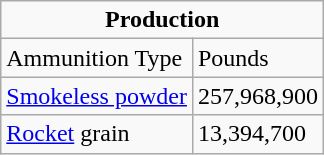<table class="wikitable">
<tr>
<td colspan=3 align=center><strong>Production</strong></td>
</tr>
<tr>
<td>Ammunition Type</td>
<td>Pounds</td>
</tr>
<tr>
<td><a href='#'>Smokeless powder</a></td>
<td>257,968,900</td>
</tr>
<tr>
<td><a href='#'>Rocket</a> grain</td>
<td>13,394,700</td>
</tr>
</table>
